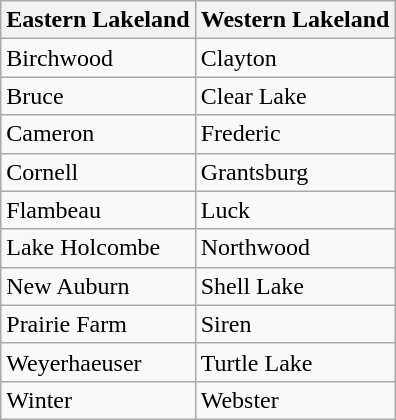<table class="wikitable">
<tr>
<th>Eastern Lakeland</th>
<th>Western Lakeland</th>
</tr>
<tr>
<td>Birchwood</td>
<td>Clayton</td>
</tr>
<tr>
<td>Bruce</td>
<td>Clear Lake</td>
</tr>
<tr>
<td>Cameron</td>
<td>Frederic</td>
</tr>
<tr>
<td>Cornell</td>
<td>Grantsburg</td>
</tr>
<tr>
<td>Flambeau</td>
<td>Luck</td>
</tr>
<tr>
<td>Lake Holcombe</td>
<td>Northwood</td>
</tr>
<tr>
<td>New Auburn</td>
<td>Shell Lake</td>
</tr>
<tr>
<td>Prairie Farm</td>
<td>Siren</td>
</tr>
<tr>
<td>Weyerhaeuser</td>
<td>Turtle Lake</td>
</tr>
<tr>
<td>Winter</td>
<td>Webster</td>
</tr>
</table>
